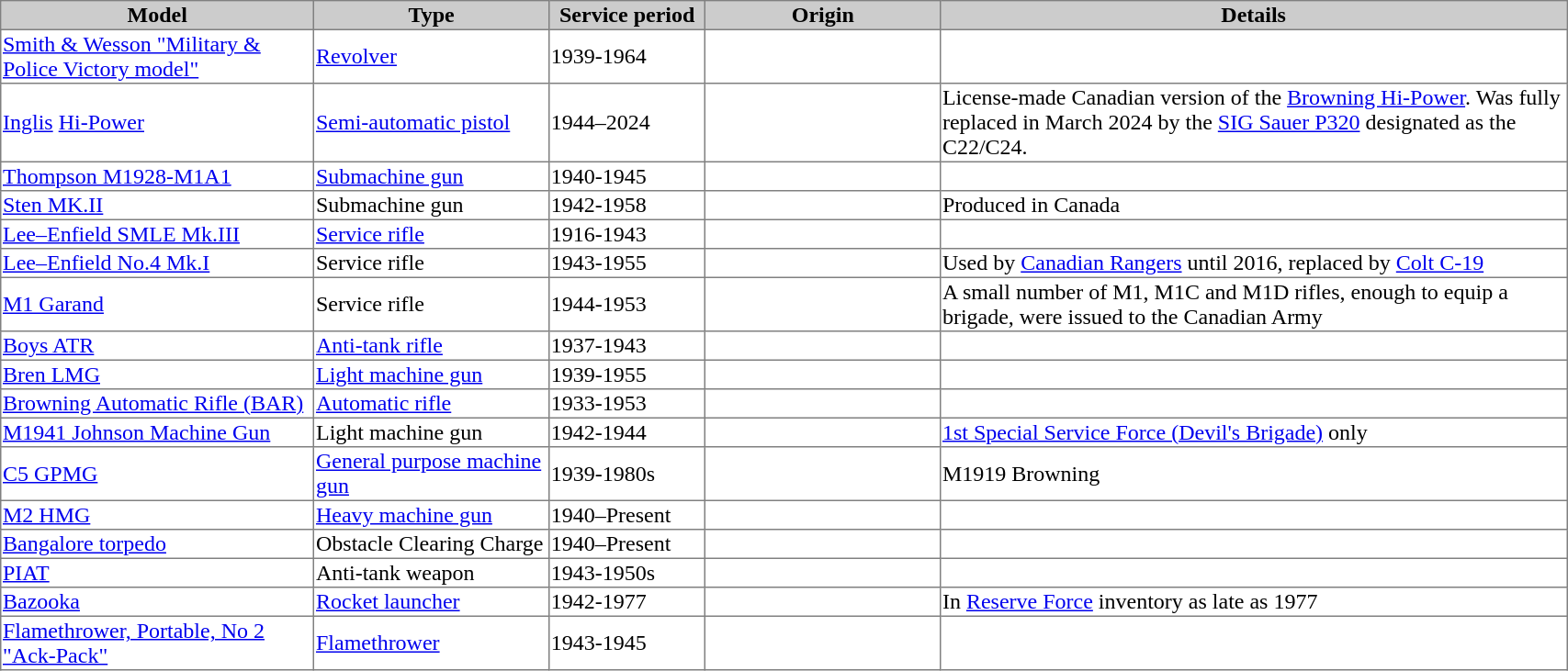<table border="1" width="90%" style="border-collapse: collapse;">
<tr bgcolor=cccccc>
<th width="20%">Model</th>
<th width="15%">Type</th>
<th width="10%">Service period</th>
<th width="15%">Origin</th>
<th>Details</th>
</tr>
<tr>
<td><a href='#'>Smith & Wesson "Military & Police Victory model"</a></td>
<td><a href='#'>Revolver</a></td>
<td>1939-1964</td>
<td></td>
<td></td>
</tr>
<tr>
<td><a href='#'>Inglis</a> <a href='#'>Hi-Power</a></td>
<td><a href='#'>Semi-automatic pistol</a></td>
<td>1944–2024</td>
<td></td>
<td>License-made Canadian version of the <a href='#'>Browning Hi-Power</a>. Was fully replaced in March 2024 by the <a href='#'>SIG Sauer P320</a> designated as the C22/C24.</td>
</tr>
<tr>
<td><a href='#'>Thompson M1928-M1A1</a></td>
<td><a href='#'>Submachine gun</a></td>
<td>1940-1945</td>
<td></td>
<td></td>
</tr>
<tr>
<td><a href='#'>Sten MK.II</a></td>
<td>Submachine gun</td>
<td>1942-1958</td>
<td><br></td>
<td>Produced in Canada</td>
</tr>
<tr>
<td><a href='#'>Lee–Enfield SMLE Mk.III</a></td>
<td><a href='#'>Service rifle</a></td>
<td>1916-1943</td>
<td></td>
<td></td>
</tr>
<tr>
<td><a href='#'>Lee–Enfield No.4 Mk.I</a></td>
<td>Service rifle</td>
<td>1943-1955</td>
<td></td>
<td>Used by <a href='#'>Canadian Rangers</a> until 2016, replaced by <a href='#'>Colt C-19</a></td>
</tr>
<tr>
<td><a href='#'>M1 Garand</a></td>
<td>Service rifle</td>
<td>1944-1953</td>
<td><br></td>
<td>A small number of M1, M1C and M1D rifles, enough to equip a brigade, were issued to the Canadian Army</td>
</tr>
<tr>
<td><a href='#'>Boys ATR</a></td>
<td><a href='#'>Anti-tank rifle</a></td>
<td>1937-1943</td>
<td></td>
<td></td>
</tr>
<tr>
<td><a href='#'>Bren LMG</a></td>
<td><a href='#'>Light machine gun</a></td>
<td>1939-1955</td>
<td></td>
<td></td>
</tr>
<tr>
<td><a href='#'>Browning Automatic Rifle (BAR)</a></td>
<td><a href='#'>Automatic rifle</a></td>
<td>1933-1953</td>
<td></td>
<td></td>
</tr>
<tr>
<td><a href='#'>M1941 Johnson Machine Gun</a></td>
<td>Light machine gun</td>
<td>1942-1944</td>
<td></td>
<td><a href='#'>1st Special Service Force (Devil's Brigade)</a> only</td>
</tr>
<tr>
<td><a href='#'>C5 GPMG</a></td>
<td><a href='#'>General purpose machine gun</a></td>
<td>1939-1980s</td>
<td></td>
<td>M1919 Browning</td>
</tr>
<tr>
<td><a href='#'>M2 HMG</a></td>
<td><a href='#'>Heavy machine gun</a></td>
<td>1940–Present</td>
<td></td>
<td></td>
</tr>
<tr>
<td><a href='#'>Bangalore torpedo</a></td>
<td>Obstacle Clearing Charge</td>
<td>1940–Present</td>
<td></td>
<td></td>
</tr>
<tr>
<td><a href='#'>PIAT</a></td>
<td>Anti-tank weapon</td>
<td>1943-1950s</td>
<td></td>
<td></td>
</tr>
<tr>
<td><a href='#'>Bazooka</a></td>
<td><a href='#'>Rocket launcher</a></td>
<td>1942-1977</td>
<td></td>
<td>In <a href='#'>Reserve Force</a> inventory as late as 1977</td>
</tr>
<tr>
<td><a href='#'>Flamethrower, Portable, No 2 "Ack-Pack"</a></td>
<td><a href='#'>Flamethrower</a></td>
<td>1943-1945</td>
<td></td>
<td></td>
</tr>
</table>
